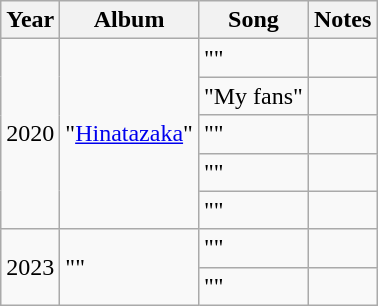<table class="wikitable">
<tr>
<th>Year</th>
<th>Album</th>
<th>Song</th>
<th>Notes</th>
</tr>
<tr>
<td rowspan="5">2020</td>
<td rowspan="5">"<a href='#'>Hinatazaka</a>"</td>
<td>""</td>
<td></td>
</tr>
<tr>
<td>"My fans"</td>
<td></td>
</tr>
<tr>
<td>""</td>
<td></td>
</tr>
<tr>
<td>""</td>
<td></td>
</tr>
<tr>
<td>""</td>
<td></td>
</tr>
<tr>
<td rowspan="2">2023</td>
<td rowspan="2">""</td>
<td>""</td>
<td></td>
</tr>
<tr>
<td>""</td>
<td></td>
</tr>
</table>
